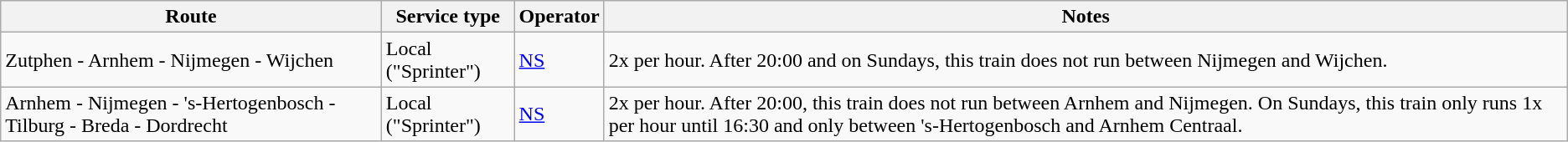<table class="wikitable">
<tr>
<th>Route</th>
<th>Service type</th>
<th>Operator</th>
<th>Notes</th>
</tr>
<tr>
<td>Zutphen - Arnhem - Nijmegen - Wijchen</td>
<td>Local ("Sprinter")</td>
<td><a href='#'>NS</a></td>
<td>2x per hour. After 20:00 and on Sundays, this train does not run between Nijmegen and Wijchen.</td>
</tr>
<tr>
<td>Arnhem - Nijmegen - 's-Hertogenbosch - Tilburg - Breda - Dordrecht</td>
<td>Local ("Sprinter")</td>
<td><a href='#'>NS</a></td>
<td>2x per hour. After 20:00, this train does not run between Arnhem and Nijmegen. On Sundays, this train only runs 1x per hour until 16:30 and only between 's-Hertogenbosch and Arnhem Centraal.</td>
</tr>
</table>
